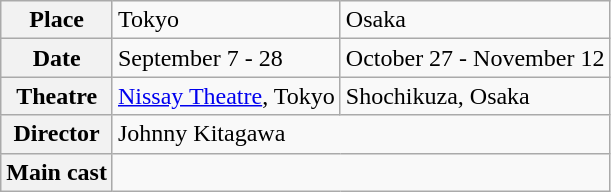<table class="wikitable">
<tr>
<th>Place</th>
<td>Tokyo</td>
<td>Osaka</td>
</tr>
<tr>
<th>Date</th>
<td>September 7 - 28</td>
<td>October 27 - November 12</td>
</tr>
<tr>
<th>Theatre</th>
<td><a href='#'>Nissay Theatre</a>, Tokyo</td>
<td>Shochikuza, Osaka</td>
</tr>
<tr>
<th>Director</th>
<td colspan="2">Johnny Kitagawa</td>
</tr>
<tr>
<th>Main cast</th>
<td colspan="2"></td>
</tr>
</table>
